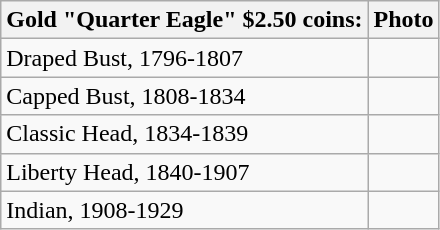<table border="1" class=wikitable>
<tr>
<th>Gold "Quarter Eagle" $2.50 coins:</th>
<th>Photo</th>
</tr>
<tr>
<td>Draped Bust, 1796-1807</td>
<td></td>
</tr>
<tr>
<td>Capped Bust, 1808-1834</td>
<td></td>
</tr>
<tr>
<td>Classic Head, 1834-1839</td>
<td></td>
</tr>
<tr>
<td>Liberty Head, 1840-1907</td>
<td></td>
</tr>
<tr>
<td>Indian, 1908-1929</td>
<td></td>
</tr>
</table>
